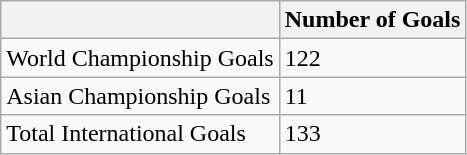<table class="wikitable">
<tr>
<th></th>
<th>Number of Goals</th>
</tr>
<tr>
<td>World Championship Goals</td>
<td>122</td>
</tr>
<tr>
<td>Asian Championship Goals</td>
<td>11</td>
</tr>
<tr>
<td>Total International Goals</td>
<td>133</td>
</tr>
</table>
